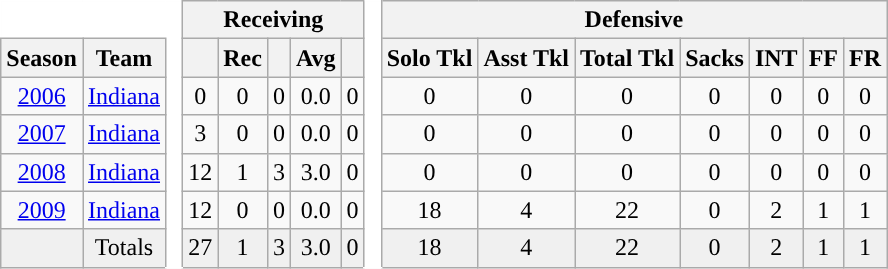<table class="wikitable" style="text-align:center">
<tr>
<th colspan=2 style="background:#fff; border-color:#fff #fff #aaa #fff"> </th>
<th rowspan=99 style="background:#fff; border-color:#fff #aaa"> </th>
<th colspan=5>Receiving</th>
<th rowspan=99 style="background:#fff; border-color:#fff #aaa"> </th>
<th colspan=11>Defensive</th>
</tr>
<tr>
<th>Season</th>
<th>Team</th>
<th></th>
<th align="center">Rec</th>
<th></th>
<th>Avg</th>
<th></th>
<th align="center">Solo Tkl</th>
<th>Asst Tkl</th>
<th>Total Tkl</th>
<th>Sacks</th>
<th>INT</th>
<th>FF</th>
<th align="center">FR</th>
</tr>
<tr>
<td><a href='#'>2006</a></td>
<td><a href='#'>Indiana</a></td>
<td>0</td>
<td>0</td>
<td>0</td>
<td>0.0</td>
<td>0</td>
<td>0</td>
<td>0</td>
<td>0</td>
<td>0</td>
<td>0</td>
<td>0</td>
<td>0</td>
</tr>
<tr>
<td><a href='#'>2007</a></td>
<td><a href='#'>Indiana</a></td>
<td>3</td>
<td>0</td>
<td>0</td>
<td>0.0</td>
<td>0</td>
<td>0</td>
<td>0</td>
<td>0</td>
<td>0</td>
<td>0</td>
<td>0</td>
<td>0</td>
</tr>
<tr>
<td><a href='#'>2008</a></td>
<td><a href='#'>Indiana</a></td>
<td>12</td>
<td>1</td>
<td>3</td>
<td>3.0</td>
<td>0</td>
<td>0</td>
<td>0</td>
<td>0</td>
<td>0</td>
<td>0</td>
<td>0</td>
<td>0</td>
</tr>
<tr>
<td><a href='#'>2009</a></td>
<td><a href='#'>Indiana</a></td>
<td>12</td>
<td>0</td>
<td>0</td>
<td>0.0</td>
<td>0</td>
<td>18</td>
<td>4</td>
<td>22</td>
<td>0</td>
<td>2</td>
<td>1</td>
<td>1</td>
</tr>
<tr style="background:#f0f0f0;">
<td></td>
<td>Totals</td>
<td>27</td>
<td>1</td>
<td>3</td>
<td>3.0</td>
<td>0</td>
<td>18</td>
<td>4</td>
<td>22</td>
<td>0</td>
<td>2</td>
<td>1</td>
<td>1</td>
</tr>
</table>
